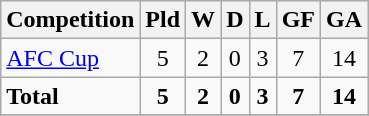<table class="wikitable">
<tr>
<th>Competition</th>
<th>Pld</th>
<th>W</th>
<th>D</th>
<th>L</th>
<th>GF</th>
<th>GA</th>
</tr>
<tr>
<td><a href='#'>AFC Cup</a></td>
<td style="text-align:center;">5</td>
<td style="text-align:center;">2</td>
<td style="text-align:center;">0</td>
<td style="text-align:center;">3</td>
<td style="text-align:center;">7</td>
<td style="text-align:center;">14</td>
</tr>
<tr>
<td><strong>Total</strong></td>
<td style="text-align:center;"><strong>5</strong></td>
<td style="text-align:center;"><strong>2</strong></td>
<td style="text-align:center;"><strong>0</strong></td>
<td style="text-align:center;"><strong>3</strong></td>
<td style="text-align:center;"><strong>7</strong></td>
<td style="text-align:center;"><strong>14</strong></td>
</tr>
<tr>
</tr>
</table>
